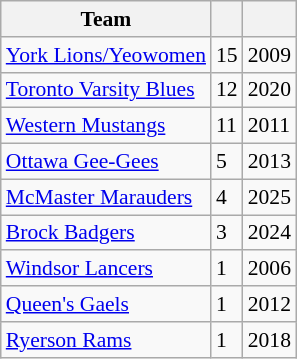<table class="wikitable sortable"  style="font-size: 90%">
<tr>
<th>Team</th>
<th></th>
<th></th>
</tr>
<tr>
<td><a href='#'>York Lions/Yeowomen</a></td>
<td>15</td>
<td>2009</td>
</tr>
<tr>
<td><a href='#'>Toronto Varsity Blues</a></td>
<td>12</td>
<td>2020</td>
</tr>
<tr>
<td><a href='#'>Western Mustangs</a></td>
<td>11</td>
<td>2011</td>
</tr>
<tr>
<td><a href='#'>Ottawa Gee-Gees</a></td>
<td>5</td>
<td>2013</td>
</tr>
<tr>
<td><a href='#'>McMaster Marauders</a></td>
<td>4</td>
<td>2025</td>
</tr>
<tr>
<td><a href='#'>Brock Badgers</a></td>
<td>3</td>
<td>2024</td>
</tr>
<tr>
<td><a href='#'>Windsor Lancers</a></td>
<td>1</td>
<td>2006</td>
</tr>
<tr>
<td><a href='#'>Queen's Gaels</a></td>
<td>1</td>
<td>2012</td>
</tr>
<tr>
<td><a href='#'>Ryerson Rams</a></td>
<td>1</td>
<td>2018</td>
</tr>
</table>
